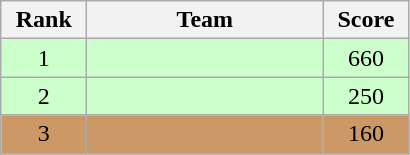<table class="wikitable" style="text-align: center;">
<tr>
<th width=50>Rank</th>
<th width=150>Team</th>
<th width=50>Score</th>
</tr>
<tr bgcolor=#ccffcc>
<td>1</td>
<td style="text-align:left;"></td>
<td>660</td>
</tr>
<tr bgcolor=#ccffcc>
<td>2</td>
<td style="text-align:left;"></td>
<td>250</td>
</tr>
<tr bgcolor=#cc9966>
<td>3</td>
<td style="text-align:left;"></td>
<td>160</td>
</tr>
<tr bgcolor=#cc9966>
</tr>
</table>
